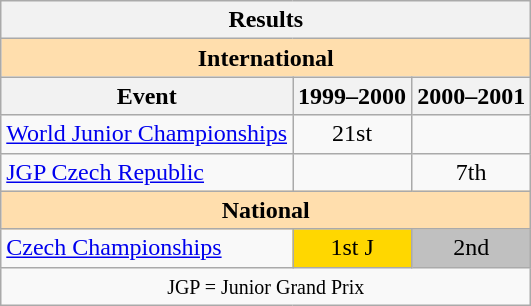<table class="wikitable" style="text-align:center">
<tr>
<th colspan=3 align=center><strong>Results</strong></th>
</tr>
<tr>
<th style="background-color: #ffdead; " colspan=3 align=center><strong>International</strong></th>
</tr>
<tr>
<th>Event</th>
<th>1999–2000</th>
<th>2000–2001</th>
</tr>
<tr>
<td align=left><a href='#'>World Junior Championships</a></td>
<td>21st</td>
<td></td>
</tr>
<tr>
<td align=left><a href='#'>JGP Czech Republic</a></td>
<td></td>
<td>7th</td>
</tr>
<tr>
<th style="background-color: #ffdead; " colspan=3 align=center><strong>National</strong></th>
</tr>
<tr>
<td align=left><a href='#'>Czech Championships</a></td>
<td bgcolor=gold>1st J</td>
<td bgcolor="silver">2nd</td>
</tr>
<tr>
<td colspan=3 align=center><small> JGP = Junior Grand Prix </small></td>
</tr>
</table>
